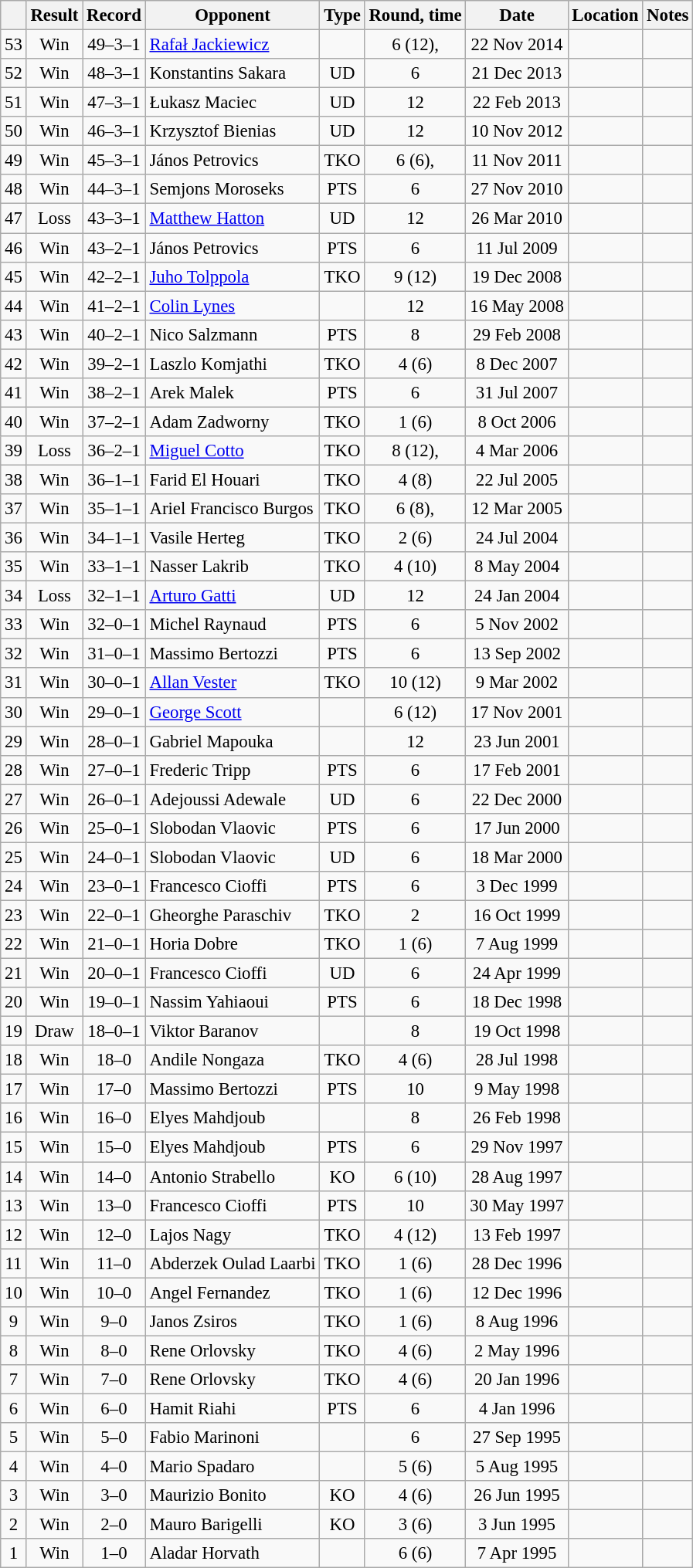<table class="wikitable" style="text-align:center; font-size:95%">
<tr>
<th></th>
<th>Result</th>
<th>Record</th>
<th>Opponent</th>
<th>Type</th>
<th>Round, time</th>
<th>Date</th>
<th>Location</th>
<th>Notes</th>
</tr>
<tr>
<td>53</td>
<td>Win</td>
<td>49–3–1</td>
<td style="text-align:left;"><a href='#'>Rafał Jackiewicz</a></td>
<td></td>
<td>6 (12), </td>
<td>22 Nov 2014</td>
<td style="text-align:left;"></td>
<td style="text-align:left;"></td>
</tr>
<tr>
<td>52</td>
<td>Win</td>
<td>48–3–1</td>
<td style="text-align:left;">Konstantins Sakara</td>
<td>UD</td>
<td>6</td>
<td>21 Dec 2013</td>
<td style="text-align:left;"></td>
<td></td>
</tr>
<tr>
<td>51</td>
<td>Win</td>
<td>47–3–1</td>
<td style="text-align:left;">Łukasz Maciec</td>
<td>UD</td>
<td>12</td>
<td>22 Feb 2013</td>
<td style="text-align:left;"></td>
<td style="text-align:left;"></td>
</tr>
<tr>
<td>50</td>
<td>Win</td>
<td>46–3–1</td>
<td style="text-align:left;">Krzysztof Bienias</td>
<td>UD</td>
<td>12</td>
<td>10 Nov 2012</td>
<td style="text-align:left;"></td>
<td style="text-align:left;"></td>
</tr>
<tr>
<td>49</td>
<td>Win</td>
<td>45–3–1</td>
<td style="text-align:left;">János Petrovics</td>
<td>TKO</td>
<td>6 (6), </td>
<td>11 Nov 2011</td>
<td style="text-align:left;"></td>
<td></td>
</tr>
<tr>
<td>48</td>
<td>Win</td>
<td>44–3–1</td>
<td style="text-align:left;">Semjons Moroseks</td>
<td>PTS</td>
<td>6</td>
<td>27 Nov 2010</td>
<td style="text-align:left;"></td>
<td></td>
</tr>
<tr>
<td>47</td>
<td>Loss</td>
<td>43–3–1</td>
<td style="text-align:left;"><a href='#'>Matthew Hatton</a></td>
<td>UD</td>
<td>12</td>
<td>26 Mar 2010</td>
<td style="text-align:left;"></td>
<td style="text-align:left;"></td>
</tr>
<tr>
<td>46</td>
<td>Win</td>
<td>43–2–1</td>
<td style="text-align:left;">János Petrovics</td>
<td>PTS</td>
<td>6</td>
<td>11 Jul 2009</td>
<td style="text-align:left;"></td>
<td></td>
</tr>
<tr>
<td>45</td>
<td>Win</td>
<td>42–2–1</td>
<td style="text-align:left;"><a href='#'>Juho Tolppola</a></td>
<td>TKO</td>
<td>9 (12)</td>
<td>19 Dec 2008</td>
<td style="text-align:left;"></td>
<td style="text-align:left;"></td>
</tr>
<tr>
<td>44</td>
<td>Win</td>
<td>41–2–1</td>
<td style="text-align:left;"><a href='#'>Colin Lynes</a></td>
<td></td>
<td>12</td>
<td>16 May 2008</td>
<td style="text-align:left;"></td>
<td style="text-align:left;"></td>
</tr>
<tr>
<td>43</td>
<td>Win</td>
<td>40–2–1</td>
<td style="text-align:left;">Nico Salzmann</td>
<td>PTS</td>
<td>8</td>
<td>29 Feb 2008</td>
<td style="text-align:left;"></td>
<td></td>
</tr>
<tr>
<td>42</td>
<td>Win</td>
<td>39–2–1</td>
<td style="text-align:left;">Laszlo Komjathi</td>
<td>TKO</td>
<td>4 (6)</td>
<td>8 Dec 2007</td>
<td style="text-align:left;"></td>
<td></td>
</tr>
<tr>
<td>41</td>
<td>Win</td>
<td>38–2–1</td>
<td style="text-align:left;">Arek Malek</td>
<td>PTS</td>
<td>6</td>
<td>31 Jul 2007</td>
<td style="text-align:left;"></td>
<td></td>
</tr>
<tr>
<td>40</td>
<td>Win</td>
<td>37–2–1</td>
<td style="text-align:left;">Adam Zadworny</td>
<td>TKO</td>
<td>1 (6)</td>
<td>8 Oct 2006</td>
<td style="text-align:left;"></td>
<td></td>
</tr>
<tr>
<td>39</td>
<td>Loss</td>
<td>36–2–1</td>
<td style="text-align:left;"><a href='#'>Miguel Cotto</a></td>
<td>TKO</td>
<td>8 (12), </td>
<td>4 Mar 2006</td>
<td style="text-align:left;"></td>
<td style="text-align:left;"></td>
</tr>
<tr>
<td>38</td>
<td>Win</td>
<td>36–1–1</td>
<td style="text-align:left;">Farid El Houari</td>
<td>TKO</td>
<td>4 (8)</td>
<td>22 Jul 2005</td>
<td style="text-align:left;"></td>
<td></td>
</tr>
<tr>
<td>37</td>
<td>Win</td>
<td>35–1–1</td>
<td style="text-align:left;">Ariel Francisco Burgos</td>
<td>TKO</td>
<td>6 (8), </td>
<td>12 Mar 2005</td>
<td style="text-align:left;"></td>
<td></td>
</tr>
<tr>
<td>36</td>
<td>Win</td>
<td>34–1–1</td>
<td style="text-align:left;">Vasile Herteg</td>
<td>TKO</td>
<td>2 (6)</td>
<td>24 Jul 2004</td>
<td style="text-align:left;"></td>
<td></td>
</tr>
<tr>
<td>35</td>
<td>Win</td>
<td>33–1–1</td>
<td style="text-align:left;">Nasser Lakrib</td>
<td>TKO</td>
<td>4 (10)</td>
<td>8 May 2004</td>
<td style="text-align:left;"></td>
<td></td>
</tr>
<tr>
<td>34</td>
<td>Loss</td>
<td>32–1–1</td>
<td style="text-align:left;"><a href='#'>Arturo Gatti</a></td>
<td>UD</td>
<td>12</td>
<td>24 Jan 2004</td>
<td style="text-align:left;"></td>
<td style="text-align:left;"></td>
</tr>
<tr>
<td>33</td>
<td>Win</td>
<td>32–0–1</td>
<td style="text-align:left;">Michel Raynaud</td>
<td>PTS</td>
<td>6</td>
<td>5 Nov 2002</td>
<td style="text-align:left;"></td>
<td></td>
</tr>
<tr>
<td>32</td>
<td>Win</td>
<td>31–0–1</td>
<td style="text-align:left;">Massimo Bertozzi</td>
<td>PTS</td>
<td>6</td>
<td>13 Sep 2002</td>
<td style="text-align:left;"></td>
<td></td>
</tr>
<tr>
<td>31</td>
<td>Win</td>
<td>30–0–1</td>
<td style="text-align:left;"><a href='#'>Allan Vester</a></td>
<td>TKO</td>
<td>10 (12)</td>
<td>9 Mar 2002</td>
<td style="text-align:left;"></td>
<td style="text-align:left;"></td>
</tr>
<tr>
<td>30</td>
<td>Win</td>
<td>29–0–1</td>
<td style="text-align:left;"><a href='#'>George Scott</a></td>
<td></td>
<td>6 (12)</td>
<td>17 Nov 2001</td>
<td style="text-align:left;"></td>
<td style="text-align:left;"></td>
</tr>
<tr>
<td>29</td>
<td>Win</td>
<td>28–0–1</td>
<td style="text-align:left;">Gabriel Mapouka</td>
<td></td>
<td>12</td>
<td>23 Jun 2001</td>
<td style="text-align:left;"></td>
<td style="text-align:left;"></td>
</tr>
<tr>
<td>28</td>
<td>Win</td>
<td>27–0–1</td>
<td style="text-align:left;">Frederic Tripp</td>
<td>PTS</td>
<td>6</td>
<td>17 Feb 2001</td>
<td style="text-align:left;"></td>
<td></td>
</tr>
<tr>
<td>27</td>
<td>Win</td>
<td>26–0–1</td>
<td style="text-align:left;">Adejoussi Adewale</td>
<td>UD</td>
<td>6</td>
<td>22 Dec 2000</td>
<td style="text-align:left;"></td>
<td></td>
</tr>
<tr>
<td>26</td>
<td>Win</td>
<td>25–0–1</td>
<td style="text-align:left;">Slobodan Vlaovic</td>
<td>PTS</td>
<td>6</td>
<td>17 Jun 2000</td>
<td style="text-align:left;"></td>
<td></td>
</tr>
<tr>
<td>25</td>
<td>Win</td>
<td>24–0–1</td>
<td style="text-align:left;">Slobodan Vlaovic</td>
<td>UD</td>
<td>6</td>
<td>18 Mar 2000</td>
<td style="text-align:left;"></td>
<td></td>
</tr>
<tr>
<td>24</td>
<td>Win</td>
<td>23–0–1</td>
<td style="text-align:left;">Francesco Cioffi</td>
<td>PTS</td>
<td>6</td>
<td>3 Dec 1999</td>
<td style="text-align:left;"></td>
<td></td>
</tr>
<tr>
<td>23</td>
<td>Win</td>
<td>22–0–1</td>
<td style="text-align:left;">Gheorghe Paraschiv</td>
<td>TKO</td>
<td>2</td>
<td>16 Oct 1999</td>
<td style="text-align:left;"></td>
<td></td>
</tr>
<tr>
<td>22</td>
<td>Win</td>
<td>21–0–1</td>
<td style="text-align:left;">Horia Dobre</td>
<td>TKO</td>
<td>1 (6)</td>
<td>7 Aug 1999</td>
<td style="text-align:left;"></td>
<td></td>
</tr>
<tr>
<td>21</td>
<td>Win</td>
<td>20–0–1</td>
<td style="text-align:left;">Francesco Cioffi</td>
<td>UD</td>
<td>6</td>
<td>24 Apr 1999</td>
<td style="text-align:left;"></td>
<td></td>
</tr>
<tr>
<td>20</td>
<td>Win</td>
<td>19–0–1</td>
<td style="text-align:left;">Nassim Yahiaoui</td>
<td>PTS</td>
<td>6</td>
<td>18 Dec 1998</td>
<td style="text-align:left;"></td>
<td></td>
</tr>
<tr>
<td>19</td>
<td>Draw</td>
<td>18–0–1</td>
<td style="text-align:left;">Viktor Baranov</td>
<td></td>
<td>8</td>
<td>19 Oct 1998</td>
<td style="text-align:left;"></td>
<td></td>
</tr>
<tr>
<td>18</td>
<td>Win</td>
<td>18–0</td>
<td style="text-align:left;">Andile Nongaza</td>
<td>TKO</td>
<td>4 (6)</td>
<td>28 Jul 1998</td>
<td style="text-align:left;"></td>
<td></td>
</tr>
<tr>
<td>17</td>
<td>Win</td>
<td>17–0</td>
<td style="text-align:left;">Massimo Bertozzi</td>
<td>PTS</td>
<td>10</td>
<td>9 May 1998</td>
<td style="text-align:left;"></td>
<td style="text-align:left;"></td>
</tr>
<tr>
<td>16</td>
<td>Win</td>
<td>16–0</td>
<td style="text-align:left;">Elyes Mahdjoub</td>
<td></td>
<td>8</td>
<td>26 Feb 1998</td>
<td style="text-align:left;"></td>
<td></td>
</tr>
<tr>
<td>15</td>
<td>Win</td>
<td>15–0</td>
<td style="text-align:left;">Elyes Mahdjoub</td>
<td>PTS</td>
<td>6</td>
<td>29 Nov 1997</td>
<td style="text-align:left;"></td>
<td></td>
</tr>
<tr>
<td>14</td>
<td>Win</td>
<td>14–0</td>
<td style="text-align:left;">Antonio Strabello</td>
<td>KO</td>
<td>6 (10)</td>
<td>28 Aug 1997</td>
<td style="text-align:left;"></td>
<td style="text-align:left;"></td>
</tr>
<tr>
<td>13</td>
<td>Win</td>
<td>13–0</td>
<td style="text-align:left;">Francesco Cioffi</td>
<td>PTS</td>
<td>10</td>
<td>30 May 1997</td>
<td style="text-align:left;"></td>
<td style="text-align:left;"></td>
</tr>
<tr>
<td>12</td>
<td>Win</td>
<td>12–0</td>
<td style="text-align:left;">Lajos Nagy</td>
<td>TKO</td>
<td>4 (12)</td>
<td>13 Feb 1997</td>
<td style="text-align:left;"></td>
<td style="text-align:left;"></td>
</tr>
<tr>
<td>11</td>
<td>Win</td>
<td>11–0</td>
<td style="text-align:left;">Abderzek Oulad Laarbi</td>
<td>TKO</td>
<td>1 (6)</td>
<td>28 Dec 1996</td>
<td style="text-align:left;"></td>
<td></td>
</tr>
<tr>
<td>10</td>
<td>Win</td>
<td>10–0</td>
<td style="text-align:left;">Angel Fernandez</td>
<td>TKO</td>
<td>1 (6)</td>
<td>12 Dec 1996</td>
<td style="text-align:left;"></td>
<td></td>
</tr>
<tr>
<td>9</td>
<td>Win</td>
<td>9–0</td>
<td style="text-align:left;">Janos Zsiros</td>
<td>TKO</td>
<td>1 (6)</td>
<td>8 Aug 1996</td>
<td style="text-align:left;"></td>
<td></td>
</tr>
<tr>
<td>8</td>
<td>Win</td>
<td>8–0</td>
<td style="text-align:left;">Rene Orlovsky</td>
<td>TKO</td>
<td>4 (6)</td>
<td>2 May 1996</td>
<td style="text-align:left;"></td>
<td></td>
</tr>
<tr>
<td>7</td>
<td>Win</td>
<td>7–0</td>
<td style="text-align:left;">Rene Orlovsky</td>
<td>TKO</td>
<td>4 (6)</td>
<td>20 Jan 1996</td>
<td style="text-align:left;"></td>
<td></td>
</tr>
<tr>
<td>6</td>
<td>Win</td>
<td>6–0</td>
<td style="text-align:left;">Hamit Riahi</td>
<td>PTS</td>
<td>6</td>
<td>4 Jan 1996</td>
<td style="text-align:left;"></td>
<td></td>
</tr>
<tr>
<td>5</td>
<td>Win</td>
<td>5–0</td>
<td style="text-align:left;">Fabio Marinoni</td>
<td></td>
<td>6</td>
<td>27 Sep 1995</td>
<td style="text-align:left;"></td>
<td></td>
</tr>
<tr>
<td>4</td>
<td>Win</td>
<td>4–0</td>
<td style="text-align:left;">Mario Spadaro</td>
<td></td>
<td>5 (6)</td>
<td>5 Aug 1995</td>
<td style="text-align:left;"></td>
<td></td>
</tr>
<tr>
<td>3</td>
<td>Win</td>
<td>3–0</td>
<td style="text-align:left;">Maurizio Bonito</td>
<td>KO</td>
<td>4 (6)</td>
<td>26 Jun 1995</td>
<td style="text-align:left;"></td>
<td></td>
</tr>
<tr>
<td>2</td>
<td>Win</td>
<td>2–0</td>
<td style="text-align:left;">Mauro Barigelli</td>
<td>KO</td>
<td>3 (6)</td>
<td>3 Jun 1995</td>
<td style="text-align:left;"></td>
<td></td>
</tr>
<tr>
<td>1</td>
<td>Win</td>
<td>1–0</td>
<td style="text-align:left;">Aladar Horvath</td>
<td></td>
<td>6 (6)</td>
<td>7 Apr 1995</td>
<td style="text-align:left;"></td>
<td></td>
</tr>
</table>
